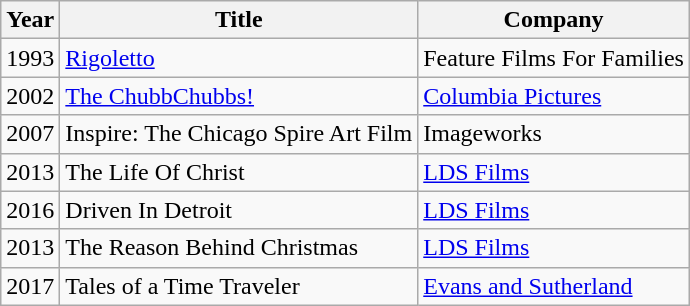<table class="wikitable">
<tr>
<th>Year</th>
<th>Title</th>
<th>Company</th>
</tr>
<tr>
<td>1993</td>
<td><a href='#'>Rigoletto</a></td>
<td>Feature Films For Families</td>
</tr>
<tr>
<td>2002</td>
<td><a href='#'>The ChubbChubbs!</a></td>
<td><a href='#'>Columbia Pictures</a></td>
</tr>
<tr>
<td>2007</td>
<td>Inspire: The Chicago Spire Art Film</td>
<td>Imageworks</td>
</tr>
<tr>
<td>2013</td>
<td>The Life Of Christ</td>
<td><a href='#'>LDS Films</a></td>
</tr>
<tr>
<td>2016</td>
<td>Driven In Detroit</td>
<td><a href='#'>LDS Films</a></td>
</tr>
<tr>
<td>2013</td>
<td>The Reason Behind Christmas</td>
<td><a href='#'>LDS Films</a></td>
</tr>
<tr>
<td>2017</td>
<td>Tales of a Time Traveler</td>
<td><a href='#'>Evans and Sutherland</a></td>
</tr>
</table>
